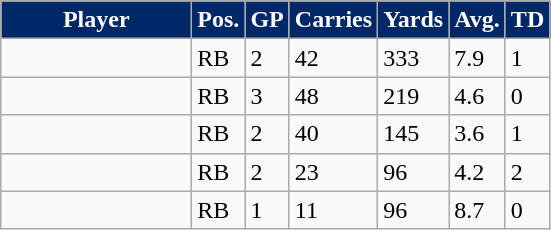<table class="wikitable sortable">
<tr>
<th style="background:#002868; color:white; width:120px;">Player</th>
<th style="background:#002868; color:white; width:20px;">Pos.</th>
<th style="background:#002868; color:white;">GP</th>
<th style="background:#002868; color:white;">Carries</th>
<th style="background:#002868; color:white;">Yards</th>
<th style="background:#002868; color:white;">Avg.</th>
<th style="background:#002868; color:white;">TD</th>
</tr>
<tr>
<td></td>
<td>RB</td>
<td>2</td>
<td>42</td>
<td>333</td>
<td>7.9</td>
<td>1</td>
</tr>
<tr>
<td></td>
<td>RB</td>
<td>3</td>
<td>48</td>
<td>219</td>
<td>4.6</td>
<td>0</td>
</tr>
<tr>
<td></td>
<td>RB</td>
<td>2</td>
<td>40</td>
<td>145</td>
<td>3.6</td>
<td>1</td>
</tr>
<tr>
<td></td>
<td>RB</td>
<td>2</td>
<td>23</td>
<td>96</td>
<td>4.2</td>
<td>2</td>
</tr>
<tr>
<td></td>
<td>RB</td>
<td>1</td>
<td>11</td>
<td>96</td>
<td>8.7</td>
<td>0</td>
</tr>
</table>
